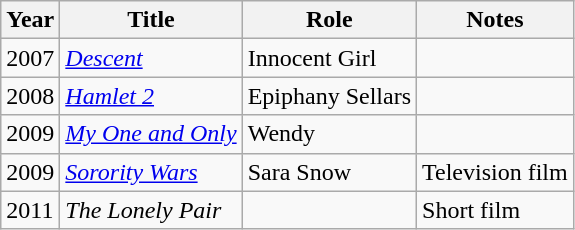<table class="wikitable sortable">
<tr>
<th>Year</th>
<th>Title</th>
<th>Role</th>
<th class="unsortable">Notes</th>
</tr>
<tr>
<td>2007</td>
<td><em><a href='#'>Descent</a></em></td>
<td>Innocent Girl</td>
<td></td>
</tr>
<tr>
<td>2008</td>
<td><em><a href='#'>Hamlet 2</a></em></td>
<td>Epiphany Sellars</td>
<td></td>
</tr>
<tr>
<td>2009</td>
<td><em><a href='#'>My One and Only</a></em></td>
<td>Wendy</td>
<td></td>
</tr>
<tr>
<td>2009</td>
<td><em><a href='#'>Sorority Wars</a></em></td>
<td>Sara Snow</td>
<td>Television film</td>
</tr>
<tr>
<td>2011</td>
<td><em>The Lonely Pair</em></td>
<td></td>
<td>Short film</td>
</tr>
</table>
